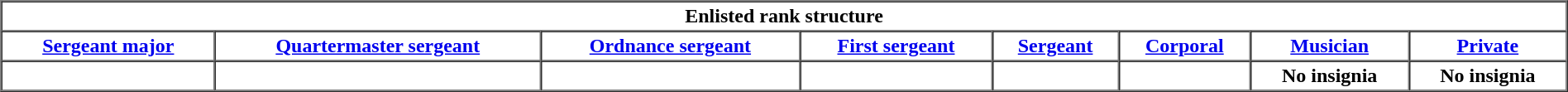<table border="1" cellpadding="2" cellspacing="0" style="margin:auto; width:100%;">
<tr>
<th colspan=11><strong>Enlisted rank structure</strong></th>
</tr>
<tr>
<th><a href='#'>Sergeant major</a></th>
<th><a href='#'>Quartermaster sergeant</a></th>
<th><a href='#'>Ordnance sergeant</a></th>
<th><a href='#'>First sergeant</a></th>
<th><a href='#'>Sergeant</a></th>
<th><a href='#'>Corporal</a></th>
<th><a href='#'>Musician</a></th>
<th><a href='#'>Private</a></th>
</tr>
<tr>
<th></th>
<th></th>
<th></th>
<th></th>
<th></th>
<th></th>
<th>No insignia</th>
<th>No insignia</th>
</tr>
</table>
